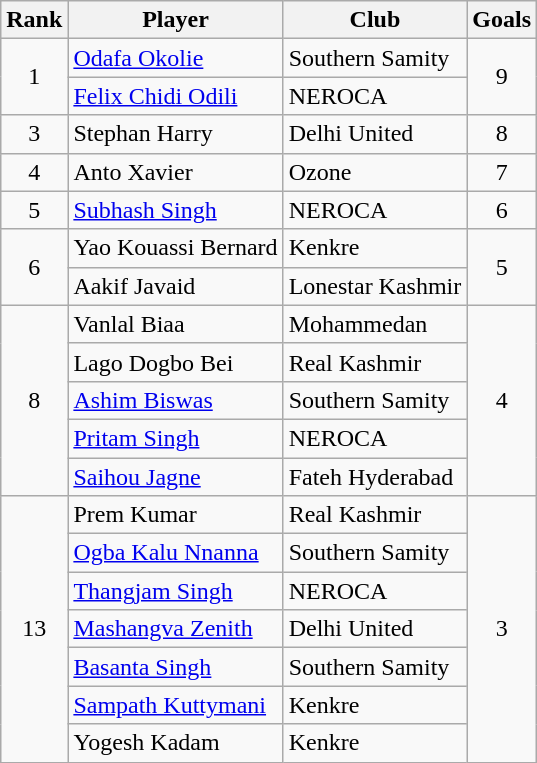<table class="wikitable" style="text-align:center">
<tr>
<th>Rank</th>
<th>Player</th>
<th>Club</th>
<th>Goals</th>
</tr>
<tr>
<td rowspan="2">1</td>
<td align="left"> <a href='#'>Odafa Okolie</a></td>
<td align="left">Southern Samity</td>
<td rowspan="2">9</td>
</tr>
<tr>
<td align="left"> <a href='#'>Felix Chidi Odili</a></td>
<td align="left">NEROCA</td>
</tr>
<tr>
<td rowspan="1">3</td>
<td align="left"> Stephan Harry</td>
<td align="left">Delhi United</td>
<td rowspan="1">8</td>
</tr>
<tr>
<td rowspan="1">4</td>
<td align="left"> Anto Xavier</td>
<td align="left">Ozone</td>
<td rowspan="1">7</td>
</tr>
<tr>
<td rowspan="1">5</td>
<td align="left"> <a href='#'>Subhash Singh</a></td>
<td align="left">NEROCA</td>
<td rowspan="1">6</td>
</tr>
<tr>
<td rowspan="2">6</td>
<td align="left"> Yao Kouassi Bernard</td>
<td align="left">Kenkre</td>
<td rowspan="2">5</td>
</tr>
<tr>
<td align="left"> Aakif Javaid</td>
<td align="left">Lonestar Kashmir</td>
</tr>
<tr>
<td rowspan="5">8</td>
<td align="left"> Vanlal Biaa</td>
<td align="left">Mohammedan</td>
<td rowspan="5">4</td>
</tr>
<tr>
<td align="left"> Lago Dogbo Bei</td>
<td align="left">Real Kashmir</td>
</tr>
<tr>
<td align="left"> <a href='#'>Ashim Biswas</a></td>
<td align="left">Southern Samity</td>
</tr>
<tr>
<td align="left"> <a href='#'>Pritam Singh</a></td>
<td align="left">NEROCA</td>
</tr>
<tr>
<td align="left"> <a href='#'>Saihou Jagne</a></td>
<td align="left">Fateh Hyderabad</td>
</tr>
<tr>
<td rowspan="7">13</td>
<td align="left"> Prem Kumar</td>
<td align="left">Real Kashmir</td>
<td rowspan="7">3</td>
</tr>
<tr>
<td align="left"> <a href='#'>Ogba Kalu Nnanna</a></td>
<td align="left">Southern Samity</td>
</tr>
<tr>
<td align="left"> <a href='#'>Thangjam Singh</a></td>
<td align="left">NEROCA</td>
</tr>
<tr>
<td align="left"> <a href='#'>Mashangva Zenith</a></td>
<td align="left">Delhi United</td>
</tr>
<tr>
<td align="left"> <a href='#'>Basanta Singh</a></td>
<td align="left">Southern Samity</td>
</tr>
<tr>
<td align="left"> <a href='#'>Sampath Kuttymani</a></td>
<td align="left">Kenkre</td>
</tr>
<tr>
<td align="left"> Yogesh Kadam</td>
<td align="left">Kenkre</td>
</tr>
</table>
